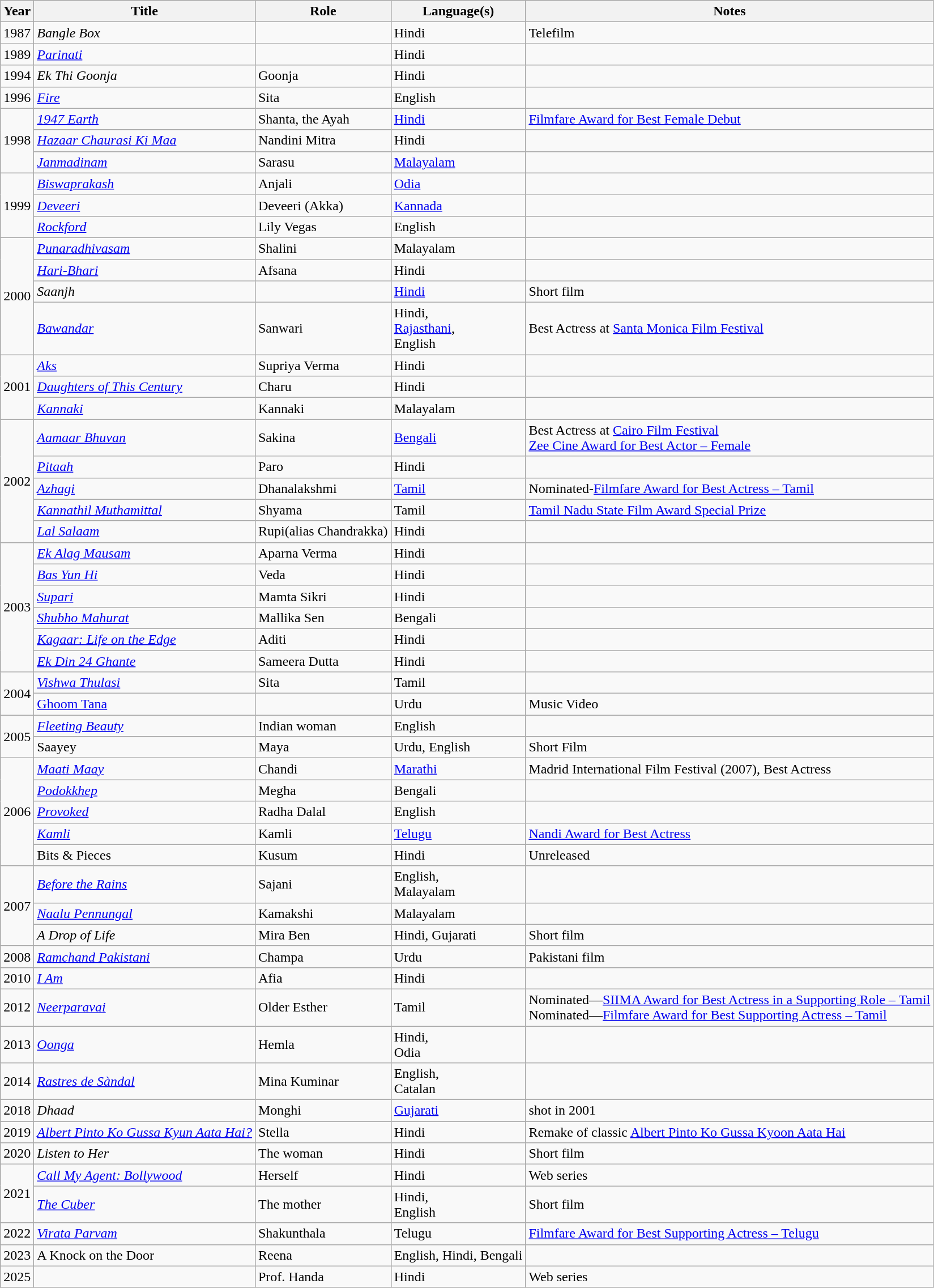<table class="wikitable sortable">
<tr>
<th scope="col">Year</th>
<th scope="col">Title</th>
<th scope="col">Role</th>
<th scope="col">Language(s)</th>
<th scope="col" class="unsortable">Notes</th>
</tr>
<tr>
<td>1987</td>
<td><em>Bangle Box</em></td>
<td></td>
<td>Hindi</td>
<td>Telefilm</td>
</tr>
<tr>
<td>1989</td>
<td><em><a href='#'>Parinati</a></em></td>
<td></td>
<td>Hindi</td>
<td></td>
</tr>
<tr>
<td>1994</td>
<td><em>Ek Thi Goonja</em></td>
<td>Goonja</td>
<td>Hindi</td>
<td></td>
</tr>
<tr>
<td>1996</td>
<td><em><a href='#'>Fire</a></em></td>
<td>Sita</td>
<td>English</td>
<td></td>
</tr>
<tr>
<td rowspan="3">1998</td>
<td><em><a href='#'>1947 Earth</a></em></td>
<td>Shanta, the Ayah</td>
<td><a href='#'>Hindi</a></td>
<td><a href='#'>Filmfare Award for Best Female Debut</a></td>
</tr>
<tr>
<td><em><a href='#'>Hazaar Chaurasi Ki Maa</a></em></td>
<td>Nandini Mitra</td>
<td>Hindi</td>
<td></td>
</tr>
<tr>
<td><em><a href='#'>Janmadinam</a></em></td>
<td>Sarasu</td>
<td><a href='#'>Malayalam</a></td>
<td></td>
</tr>
<tr>
<td rowspan="3">1999</td>
<td><em><a href='#'>Biswaprakash</a></em></td>
<td>Anjali</td>
<td><a href='#'>Odia</a></td>
<td></td>
</tr>
<tr>
<td><em><a href='#'>Deveeri</a></em></td>
<td>Deveeri (Akka)</td>
<td><a href='#'>Kannada</a></td>
<td></td>
</tr>
<tr>
<td><em><a href='#'>Rockford</a></em></td>
<td>Lily Vegas</td>
<td>English</td>
<td></td>
</tr>
<tr>
<td rowspan="4">2000</td>
<td><em><a href='#'>Punaradhivasam</a></em></td>
<td>Shalini</td>
<td>Malayalam</td>
<td></td>
</tr>
<tr>
<td><em><a href='#'>Hari-Bhari</a></em></td>
<td>Afsana</td>
<td>Hindi</td>
<td></td>
</tr>
<tr>
<td><em>Saanjh</em></td>
<td></td>
<td><a href='#'>Hindi</a></td>
<td>Short film</td>
</tr>
<tr>
<td><em><a href='#'>Bawandar</a></em></td>
<td>Sanwari</td>
<td>Hindi,<br><a href='#'>Rajasthani</a>,<br>English</td>
<td>Best Actress at <a href='#'>Santa Monica Film Festival</a></td>
</tr>
<tr>
<td rowspan="3">2001</td>
<td><em><a href='#'>Aks</a></em></td>
<td>Supriya Verma</td>
<td>Hindi</td>
<td></td>
</tr>
<tr>
<td><em><a href='#'>Daughters of This Century</a></em></td>
<td>Charu</td>
<td>Hindi</td>
<td></td>
</tr>
<tr>
<td><em><a href='#'>Kannaki</a></em></td>
<td>Kannaki</td>
<td>Malayalam</td>
<td></td>
</tr>
<tr>
<td rowspan="5">2002</td>
<td><em><a href='#'>Aamaar Bhuvan</a></em></td>
<td>Sakina</td>
<td><a href='#'>Bengali</a></td>
<td>Best Actress at <a href='#'>Cairo Film Festival</a><br><a href='#'>Zee Cine Award for Best Actor – Female</a></td>
</tr>
<tr>
<td><em><a href='#'>Pitaah</a></em></td>
<td>Paro</td>
<td>Hindi</td>
<td></td>
</tr>
<tr>
<td><em><a href='#'>Azhagi</a></em></td>
<td>Dhanalakshmi</td>
<td><a href='#'>Tamil</a></td>
<td>Nominated-<a href='#'>Filmfare Award for Best Actress – Tamil</a></td>
</tr>
<tr>
<td><em><a href='#'>Kannathil Muthamittal</a></em></td>
<td>Shyama</td>
<td>Tamil</td>
<td><a href='#'>Tamil Nadu State Film Award Special Prize</a></td>
</tr>
<tr>
<td><em><a href='#'>Lal Salaam</a></em></td>
<td>Rupi(alias Chandrakka)</td>
<td>Hindi</td>
<td></td>
</tr>
<tr>
<td rowspan="6">2003</td>
<td><em><a href='#'>Ek Alag Mausam</a></em></td>
<td>Aparna Verma</td>
<td>Hindi</td>
<td></td>
</tr>
<tr>
<td><em><a href='#'>Bas Yun Hi</a></em></td>
<td>Veda</td>
<td>Hindi</td>
<td></td>
</tr>
<tr>
<td><em><a href='#'>Supari</a></em></td>
<td>Mamta Sikri</td>
<td>Hindi</td>
<td></td>
</tr>
<tr>
<td><em><a href='#'>Shubho Mahurat</a></em></td>
<td>Mallika Sen</td>
<td>Bengali</td>
<td></td>
</tr>
<tr>
<td><em><a href='#'>Kagaar: Life on the Edge</a></em></td>
<td>Aditi</td>
<td>Hindi</td>
<td></td>
</tr>
<tr>
<td><em><a href='#'>Ek Din 24 Ghante</a></em></td>
<td>Sameera Dutta</td>
<td>Hindi</td>
<td></td>
</tr>
<tr>
<td rowspan="2">2004</td>
<td><em><a href='#'>Vishwa Thulasi</a></em></td>
<td>Sita</td>
<td>Tamil</td>
<td></td>
</tr>
<tr>
<td><a href='#'>Ghoom Tana</a></td>
<td></td>
<td>Urdu</td>
<td>Music Video</td>
</tr>
<tr>
<td rowspan="2">2005</td>
<td><em><a href='#'>Fleeting Beauty</a></em></td>
<td>Indian woman</td>
<td>English</td>
<td></td>
</tr>
<tr>
<td>Saayey</td>
<td>Maya</td>
<td>Urdu, English</td>
<td>Short Film</td>
</tr>
<tr>
<td rowspan="5">2006</td>
<td><em><a href='#'>Maati Maay</a></em></td>
<td>Chandi</td>
<td><a href='#'>Marathi</a></td>
<td>Madrid International Film Festival (2007), Best Actress</td>
</tr>
<tr>
<td><em><a href='#'>Podokkhep</a></em></td>
<td>Megha</td>
<td>Bengali</td>
<td></td>
</tr>
<tr>
<td><em><a href='#'>Provoked</a></em></td>
<td>Radha Dalal</td>
<td>English</td>
<td></td>
</tr>
<tr>
<td><em><a href='#'>Kamli</a></em></td>
<td>Kamli</td>
<td><a href='#'>Telugu</a></td>
<td><a href='#'>Nandi Award for Best Actress</a></td>
</tr>
<tr>
<td>Bits & Pieces</td>
<td>Kusum</td>
<td>Hindi</td>
<td>Unreleased</td>
</tr>
<tr>
<td rowspan="3">2007</td>
<td><em><a href='#'>Before the Rains</a></em></td>
<td>Sajani</td>
<td>English,<br>Malayalam</td>
<td></td>
</tr>
<tr>
<td><em><a href='#'>Naalu Pennungal</a></em></td>
<td>Kamakshi</td>
<td>Malayalam</td>
<td></td>
</tr>
<tr>
<td><em>A Drop of Life</em></td>
<td>Mira Ben</td>
<td>Hindi, Gujarati</td>
<td>Short film</td>
</tr>
<tr>
<td>2008</td>
<td><em><a href='#'>Ramchand Pakistani</a></em></td>
<td>Champa</td>
<td>Urdu</td>
<td>Pakistani film</td>
</tr>
<tr>
<td>2010</td>
<td><em><a href='#'>I Am</a></em></td>
<td>Afia</td>
<td>Hindi</td>
<td></td>
</tr>
<tr>
<td>2012</td>
<td><em><a href='#'>Neerparavai</a></em></td>
<td>Older Esther</td>
<td>Tamil</td>
<td>Nominated—<a href='#'>SIIMA Award for Best Actress in a Supporting Role – Tamil</a><br>Nominated—<a href='#'>Filmfare Award for Best Supporting Actress – Tamil</a></td>
</tr>
<tr>
<td>2013</td>
<td><em><a href='#'>Oonga</a></em></td>
<td>Hemla</td>
<td>Hindi,<br>Odia</td>
<td></td>
</tr>
<tr>
<td>2014</td>
<td><em><a href='#'>Rastres de Sàndal</a></em></td>
<td>Mina Kuminar</td>
<td>English,<br>Catalan</td>
<td></td>
</tr>
<tr>
<td>2018</td>
<td><em>Dhaad</em></td>
<td>Monghi</td>
<td><a href='#'>Gujarati</a></td>
<td>shot in 2001</td>
</tr>
<tr>
<td>2019</td>
<td><em><a href='#'>Albert Pinto Ko Gussa Kyun Aata Hai?</a></em></td>
<td>Stella</td>
<td>Hindi</td>
<td>Remake of classic <a href='#'>Albert Pinto Ko Gussa Kyoon Aata Hai</a></td>
</tr>
<tr>
<td>2020</td>
<td><em>Listen to Her</em></td>
<td>The woman</td>
<td>Hindi</td>
<td>Short film</td>
</tr>
<tr>
<td rowspan="2">2021</td>
<td><em><a href='#'>Call My Agent: Bollywood</a></em></td>
<td>Herself</td>
<td>Hindi</td>
<td>Web series</td>
</tr>
<tr>
<td><em><a href='#'>The Cuber</a></em></td>
<td>The mother</td>
<td>Hindi, <br>English</td>
<td>Short film</td>
</tr>
<tr>
<td>2022</td>
<td><em><a href='#'>Virata Parvam</a></em></td>
<td>Shakunthala</td>
<td>Telugu</td>
<td><a href='#'>Filmfare Award for Best Supporting Actress – Telugu</a></td>
</tr>
<tr>
<td>2023</td>
<td>A Knock on the Door</td>
<td>Reena</td>
<td>English, Hindi, Bengali</td>
<td></td>
</tr>
<tr>
<td>2025</td>
<td></td>
<td>Prof. Handa</td>
<td>Hindi</td>
<td>Web series</td>
</tr>
</table>
